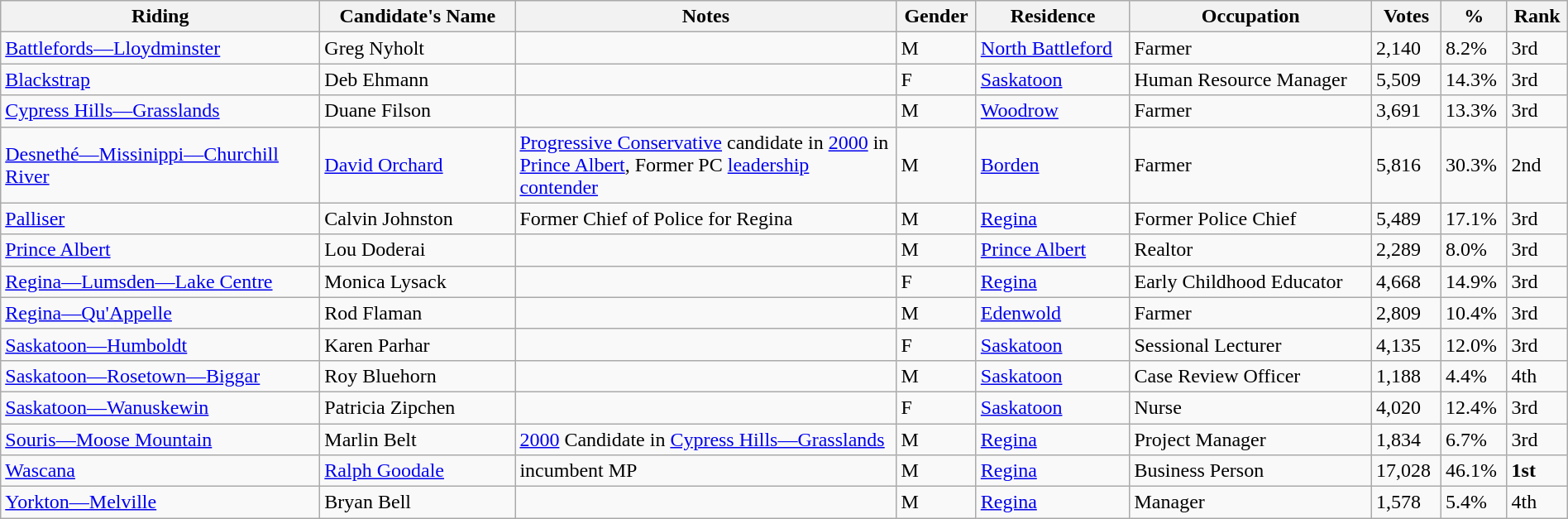<table class="wikitable sortable"  width="100%">
<tr>
<th width="250">Riding<br></th>
<th width="150">Candidate's Name</th>
<th width="300">Notes</th>
<th>Gender</th>
<th>Residence</th>
<th>Occupation</th>
<th>Votes</th>
<th>%</th>
<th>Rank</th>
</tr>
<tr>
<td><a href='#'>Battlefords—Lloydminster</a></td>
<td>Greg Nyholt</td>
<td></td>
<td>M</td>
<td><a href='#'>North Battleford</a></td>
<td>Farmer</td>
<td>2,140</td>
<td>8.2%</td>
<td>3rd</td>
</tr>
<tr>
<td><a href='#'>Blackstrap</a></td>
<td>Deb Ehmann</td>
<td></td>
<td>F</td>
<td><a href='#'>Saskatoon</a></td>
<td>Human Resource Manager</td>
<td>5,509</td>
<td>14.3%</td>
<td>3rd</td>
</tr>
<tr>
<td><a href='#'>Cypress Hills—Grasslands</a></td>
<td>Duane Filson</td>
<td></td>
<td>M</td>
<td><a href='#'>Woodrow</a></td>
<td>Farmer</td>
<td>3,691</td>
<td>13.3%</td>
<td>3rd</td>
</tr>
<tr>
<td><a href='#'>Desnethé—Missinippi—Churchill River</a></td>
<td><a href='#'>David Orchard</a></td>
<td><a href='#'>Progressive Conservative</a> candidate in <a href='#'>2000</a> in <a href='#'>Prince Albert</a>, Former PC <a href='#'>leadership contender</a></td>
<td>M</td>
<td><a href='#'>Borden</a></td>
<td>Farmer</td>
<td>5,816</td>
<td>30.3%</td>
<td>2nd</td>
</tr>
<tr>
<td><a href='#'>Palliser</a></td>
<td>Calvin Johnston</td>
<td>Former Chief of Police for Regina</td>
<td>M</td>
<td><a href='#'>Regina</a></td>
<td>Former Police Chief</td>
<td>5,489</td>
<td>17.1%</td>
<td>3rd</td>
</tr>
<tr>
<td><a href='#'>Prince Albert</a></td>
<td>Lou Doderai</td>
<td></td>
<td>M</td>
<td><a href='#'>Prince Albert</a></td>
<td>Realtor</td>
<td>2,289</td>
<td>8.0%</td>
<td>3rd</td>
</tr>
<tr>
<td><a href='#'>Regina—Lumsden—Lake Centre</a></td>
<td>Monica Lysack</td>
<td></td>
<td>F</td>
<td><a href='#'>Regina</a></td>
<td>Early Childhood Educator</td>
<td>4,668</td>
<td>14.9%</td>
<td>3rd</td>
</tr>
<tr>
<td><a href='#'>Regina—Qu'Appelle</a></td>
<td>Rod Flaman</td>
<td></td>
<td>M</td>
<td><a href='#'>Edenwold</a></td>
<td>Farmer</td>
<td>2,809</td>
<td>10.4%</td>
<td>3rd</td>
</tr>
<tr>
<td><a href='#'>Saskatoon—Humboldt</a></td>
<td>Karen Parhar</td>
<td></td>
<td>F</td>
<td><a href='#'>Saskatoon</a></td>
<td>Sessional Lecturer</td>
<td>4,135</td>
<td>12.0%</td>
<td>3rd</td>
</tr>
<tr>
<td><a href='#'>Saskatoon—Rosetown—Biggar</a></td>
<td>Roy Bluehorn</td>
<td></td>
<td>M</td>
<td><a href='#'>Saskatoon</a></td>
<td>Case Review Officer</td>
<td>1,188</td>
<td>4.4%</td>
<td>4th</td>
</tr>
<tr>
<td><a href='#'>Saskatoon—Wanuskewin</a></td>
<td>Patricia Zipchen</td>
<td></td>
<td>F</td>
<td><a href='#'>Saskatoon</a></td>
<td>Nurse</td>
<td>4,020</td>
<td>12.4%</td>
<td>3rd</td>
</tr>
<tr>
<td><a href='#'>Souris—Moose Mountain</a></td>
<td>Marlin Belt</td>
<td><a href='#'>2000</a> Candidate in <a href='#'>Cypress Hills—Grasslands</a></td>
<td>M</td>
<td><a href='#'>Regina</a></td>
<td>Project Manager</td>
<td>1,834</td>
<td>6.7%</td>
<td>3rd</td>
</tr>
<tr>
<td><a href='#'>Wascana</a></td>
<td><a href='#'>Ralph Goodale</a></td>
<td>incumbent MP</td>
<td>M</td>
<td><a href='#'>Regina</a></td>
<td>Business Person</td>
<td>17,028</td>
<td>46.1%</td>
<td><strong>1st</strong></td>
</tr>
<tr>
<td><a href='#'>Yorkton—Melville</a></td>
<td>Bryan Bell</td>
<td></td>
<td>M</td>
<td><a href='#'>Regina</a></td>
<td>Manager</td>
<td>1,578</td>
<td>5.4%</td>
<td>4th</td>
</tr>
</table>
